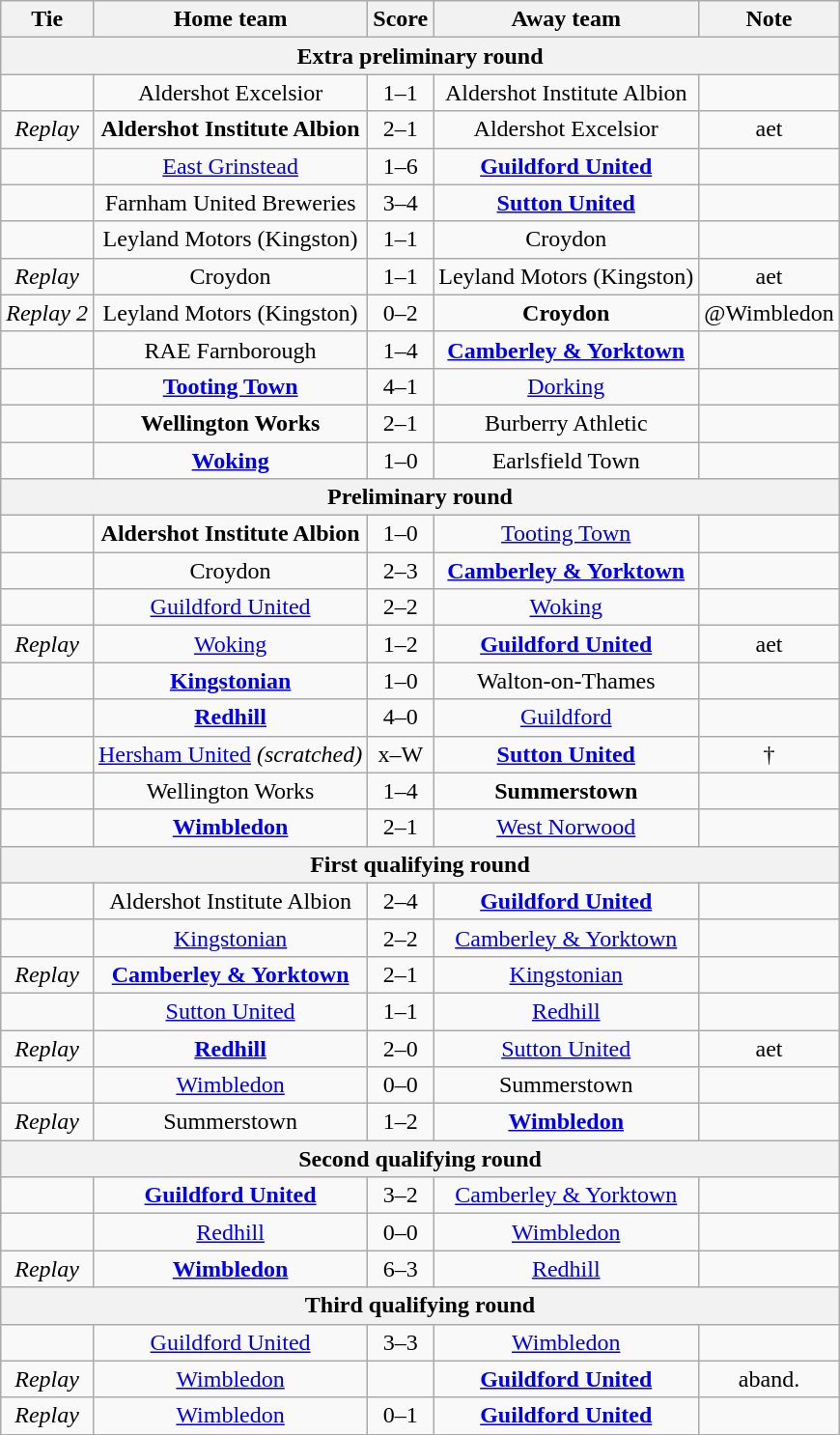<table class="wikitable" style="text-align:center;">
<tr>
<th>Tie</th>
<th>Home team</th>
<th>Score</th>
<th>Away team</th>
<th>Note</th>
</tr>
<tr>
<th colspan=5>Extra preliminary round</th>
</tr>
<tr>
<td></td>
<td>Aldershot Excelsior</td>
<td>1–1</td>
<td>Aldershot Institute Albion</td>
<td></td>
</tr>
<tr>
<td><em>Replay</em></td>
<td><strong>Aldershot Institute Albion</strong></td>
<td>2–1</td>
<td>Aldershot Excelsior</td>
<td>aet</td>
</tr>
<tr>
<td></td>
<td><a href='#'>East Grinstead</a></td>
<td>1–6</td>
<td><strong><a href='#'>Guildford United</a></strong></td>
<td></td>
</tr>
<tr>
<td></td>
<td>Farnham United Breweries</td>
<td>3–4</td>
<td><strong><a href='#'>Sutton United</a></strong></td>
<td></td>
</tr>
<tr>
<td></td>
<td>Leyland Motors (Kingston)</td>
<td>1–1</td>
<td>Croydon</td>
<td></td>
</tr>
<tr>
<td><em>Replay</em></td>
<td>Croydon</td>
<td>1–1</td>
<td>Leyland Motors (Kingston)</td>
<td>aet</td>
</tr>
<tr>
<td><em>Replay 2</em></td>
<td>Leyland Motors (Kingston)</td>
<td>0–2</td>
<td><strong>Croydon</strong></td>
<td>@Wimbledon</td>
</tr>
<tr>
<td></td>
<td>RAE Farnborough</td>
<td>1–4</td>
<td><strong><a href='#'>Camberley & Yorktown</a></strong></td>
<td></td>
</tr>
<tr>
<td></td>
<td><strong><a href='#'>Tooting Town</a></strong></td>
<td>4–1</td>
<td><a href='#'>Dorking</a></td>
<td></td>
</tr>
<tr>
<td></td>
<td><strong>Wellington Works</strong></td>
<td>2–1</td>
<td>Burberry Athletic</td>
<td></td>
</tr>
<tr>
<td></td>
<td><strong><a href='#'>Woking</a></strong></td>
<td>1–0</td>
<td>Earlsfield Town</td>
<td></td>
</tr>
<tr>
<th colspan=5>Preliminary round</th>
</tr>
<tr>
<td></td>
<td><strong>Aldershot Institute Albion</strong></td>
<td>1–0</td>
<td><a href='#'>Tooting Town</a></td>
<td></td>
</tr>
<tr>
<td></td>
<td>Croydon</td>
<td>2–3</td>
<td><strong><a href='#'>Camberley & Yorktown</a></strong></td>
<td></td>
</tr>
<tr>
<td></td>
<td><a href='#'>Guildford United</a></td>
<td>2–2</td>
<td><a href='#'>Woking</a></td>
<td></td>
</tr>
<tr>
<td><em>Replay</em></td>
<td><a href='#'>Woking</a></td>
<td>1–2</td>
<td><strong><a href='#'>Guildford United</a></strong></td>
<td>aet</td>
</tr>
<tr>
<td></td>
<td><strong><a href='#'>Kingstonian</a></strong></td>
<td>1–0</td>
<td>Walton-on-Thames</td>
<td></td>
</tr>
<tr>
<td></td>
<td><strong><a href='#'>Redhill</a></strong></td>
<td>4–0</td>
<td><a href='#'>Guildford</a></td>
<td></td>
</tr>
<tr>
<td></td>
<td><a href='#'>Hersham United</a> <em>(scratched)</em></td>
<td>x–W</td>
<td><strong><a href='#'>Sutton United</a></strong></td>
<td>†</td>
</tr>
<tr>
<td></td>
<td>Wellington Works</td>
<td>1–4</td>
<td><strong>Summerstown</strong></td>
<td></td>
</tr>
<tr>
<td></td>
<td><strong><a href='#'>Wimbledon</a></strong></td>
<td>2–1</td>
<td><a href='#'>West Norwood</a></td>
<td></td>
</tr>
<tr>
<th colspan=5>First qualifying round</th>
</tr>
<tr>
<td></td>
<td>Aldershot Institute Albion</td>
<td>2–4</td>
<td><strong><a href='#'>Guildford United</a></strong></td>
<td></td>
</tr>
<tr>
<td></td>
<td><a href='#'>Kingstonian</a></td>
<td>2–2</td>
<td><a href='#'>Camberley & Yorktown</a></td>
<td></td>
</tr>
<tr>
<td><em>Replay</em></td>
<td><strong><a href='#'>Camberley & Yorktown</a></strong></td>
<td>2–1</td>
<td><a href='#'>Kingstonian</a></td>
<td></td>
</tr>
<tr>
<td></td>
<td><a href='#'>Sutton United</a></td>
<td>1–1</td>
<td><a href='#'>Redhill</a></td>
<td></td>
</tr>
<tr>
<td><em>Replay</em></td>
<td><strong><a href='#'>Redhill</a></strong></td>
<td>2–0</td>
<td><a href='#'>Sutton United</a></td>
<td>aet</td>
</tr>
<tr>
<td></td>
<td><a href='#'>Wimbledon</a></td>
<td>0–0</td>
<td>Summerstown</td>
<td></td>
</tr>
<tr>
<td><em>Replay</em></td>
<td>Summerstown</td>
<td>1–2</td>
<td><strong><a href='#'>Wimbledon</a></strong></td>
<td></td>
</tr>
<tr>
<th colspan=5>Second qualifying round</th>
</tr>
<tr>
<td></td>
<td><strong><a href='#'>Guildford United</a></strong></td>
<td>3–2</td>
<td><a href='#'>Camberley & Yorktown</a></td>
<td></td>
</tr>
<tr>
<td></td>
<td><a href='#'>Redhill</a></td>
<td>0–0</td>
<td><a href='#'>Wimbledon</a></td>
<td></td>
</tr>
<tr>
<td><em>Replay</em></td>
<td><strong><a href='#'>Wimbledon</a></strong></td>
<td>6–3</td>
<td><a href='#'>Redhill</a></td>
<td></td>
</tr>
<tr>
<th colspan=5>Third qualifying round</th>
</tr>
<tr>
<td></td>
<td><a href='#'>Guildford United</a></td>
<td>3–3</td>
<td><a href='#'>Wimbledon</a></td>
<td></td>
</tr>
<tr>
<td><em>Replay</em></td>
<td><a href='#'>Wimbledon</a></td>
<td></td>
<td><strong><a href='#'>Guildford United</a></strong></td>
<td>aband.</td>
</tr>
<tr>
<td><em>Replay</em></td>
<td><a href='#'>Wimbledon</a></td>
<td>0–1</td>
<td><strong><a href='#'>Guildford United</a></strong></td>
<td></td>
</tr>
<tr>
</tr>
</table>
